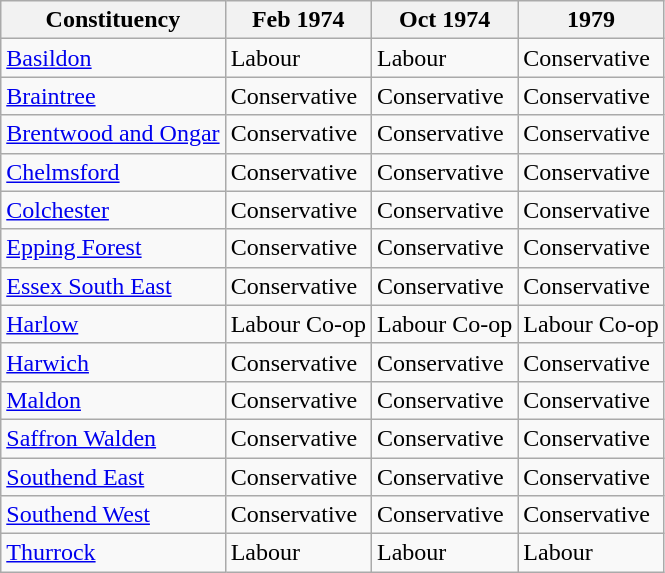<table class="wikitable">
<tr>
<th>Constituency</th>
<th>Feb 1974</th>
<th>Oct 1974</th>
<th>1979</th>
</tr>
<tr>
<td><a href='#'>Basildon</a></td>
<td bgcolor=>Labour</td>
<td bgcolor=>Labour</td>
<td bgcolor=>Conservative</td>
</tr>
<tr>
<td><a href='#'>Braintree</a></td>
<td bgcolor=>Conservative</td>
<td bgcolor=>Conservative</td>
<td bgcolor=>Conservative</td>
</tr>
<tr>
<td><a href='#'>Brentwood and Ongar</a></td>
<td bgcolor=>Conservative</td>
<td bgcolor=>Conservative</td>
<td bgcolor=>Conservative</td>
</tr>
<tr>
<td><a href='#'>Chelmsford</a></td>
<td bgcolor=>Conservative</td>
<td bgcolor=>Conservative</td>
<td bgcolor=>Conservative</td>
</tr>
<tr>
<td><a href='#'>Colchester</a></td>
<td bgcolor=>Conservative</td>
<td bgcolor=>Conservative</td>
<td bgcolor=>Conservative</td>
</tr>
<tr>
<td><a href='#'>Epping Forest</a></td>
<td bgcolor=>Conservative</td>
<td bgcolor=>Conservative</td>
<td bgcolor=>Conservative</td>
</tr>
<tr>
<td><a href='#'>Essex South East</a></td>
<td bgcolor=>Conservative</td>
<td bgcolor=>Conservative</td>
<td bgcolor=>Conservative</td>
</tr>
<tr>
<td><a href='#'>Harlow</a></td>
<td bgcolor=>Labour Co-op</td>
<td bgcolor=>Labour Co-op</td>
<td bgcolor=>Labour Co-op</td>
</tr>
<tr>
<td><a href='#'>Harwich</a></td>
<td bgcolor=>Conservative</td>
<td bgcolor=>Conservative</td>
<td bgcolor=>Conservative</td>
</tr>
<tr>
<td><a href='#'>Maldon</a></td>
<td bgcolor=>Conservative</td>
<td bgcolor=>Conservative</td>
<td bgcolor=>Conservative</td>
</tr>
<tr>
<td><a href='#'>Saffron Walden</a></td>
<td bgcolor=>Conservative</td>
<td bgcolor=>Conservative</td>
<td bgcolor=>Conservative</td>
</tr>
<tr>
<td><a href='#'>Southend East</a></td>
<td bgcolor=>Conservative</td>
<td bgcolor=>Conservative</td>
<td bgcolor=>Conservative</td>
</tr>
<tr>
<td><a href='#'>Southend West</a></td>
<td bgcolor=>Conservative</td>
<td bgcolor=>Conservative</td>
<td bgcolor=>Conservative</td>
</tr>
<tr>
<td><a href='#'>Thurrock</a></td>
<td bgcolor=>Labour</td>
<td bgcolor=>Labour</td>
<td bgcolor=>Labour</td>
</tr>
</table>
